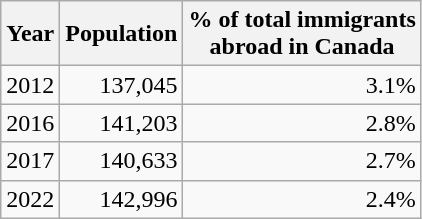<table class="wikitable sortable">
<tr>
<th>Year</th>
<th>Population</th>
<th>% of total immigrants<br>abroad in Canada</th>
</tr>
<tr>
<td>2012</td>
<td align="right">137,045</td>
<td align="right">3.1%</td>
</tr>
<tr>
<td>2016</td>
<td align="right">141,203</td>
<td align="right">2.8%</td>
</tr>
<tr>
<td>2017</td>
<td align="right">140,633</td>
<td align="right">2.7%</td>
</tr>
<tr>
<td>2022</td>
<td align="right">142,996</td>
<td align="right">2.4%</td>
</tr>
</table>
